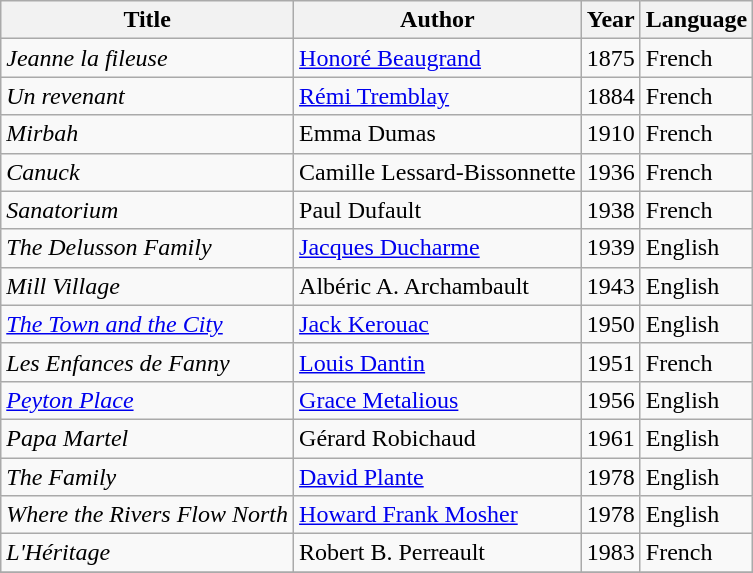<table class="wikitable sortable">
<tr>
<th>Title</th>
<th>Author</th>
<th>Year</th>
<th>Language</th>
</tr>
<tr>
<td><em>Jeanne la fileuse</em></td>
<td><a href='#'>Honoré Beaugrand</a></td>
<td>1875</td>
<td>French</td>
</tr>
<tr>
<td><em>Un revenant</em></td>
<td><a href='#'>Rémi Tremblay</a></td>
<td>1884</td>
<td>French</td>
</tr>
<tr>
<td><em>Mirbah</em></td>
<td>Emma Dumas</td>
<td>1910</td>
<td>French</td>
</tr>
<tr>
<td><em>Canuck</em></td>
<td>Camille Lessard-Bissonnette</td>
<td>1936</td>
<td>French</td>
</tr>
<tr>
<td><em>Sanatorium</em></td>
<td>Paul Dufault</td>
<td>1938</td>
<td>French</td>
</tr>
<tr>
<td><em>The Delusson Family</em></td>
<td><a href='#'>Jacques Ducharme</a></td>
<td>1939</td>
<td>English</td>
</tr>
<tr>
<td><em>Mill Village</em></td>
<td>Albéric A. Archambault</td>
<td>1943</td>
<td>English</td>
</tr>
<tr>
<td><em><a href='#'>The Town and the City</a></em></td>
<td><a href='#'>Jack Kerouac</a></td>
<td>1950</td>
<td>English</td>
</tr>
<tr>
<td><em>Les Enfances de Fanny</em></td>
<td><a href='#'>Louis Dantin</a></td>
<td>1951</td>
<td>French</td>
</tr>
<tr>
<td><em><a href='#'>Peyton Place</a></em></td>
<td><a href='#'>Grace Metalious</a></td>
<td>1956</td>
<td>English</td>
</tr>
<tr>
<td><em>Papa Martel</em></td>
<td>Gérard Robichaud</td>
<td>1961</td>
<td>English</td>
</tr>
<tr>
<td><em>The Family</em></td>
<td><a href='#'>David Plante</a></td>
<td>1978</td>
<td>English</td>
</tr>
<tr>
<td><em>Where the Rivers Flow North</em></td>
<td><a href='#'>Howard Frank Mosher</a></td>
<td>1978</td>
<td>English</td>
</tr>
<tr>
<td><em>L'Héritage</em></td>
<td>Robert B. Perreault</td>
<td>1983</td>
<td>French</td>
</tr>
<tr>
</tr>
</table>
